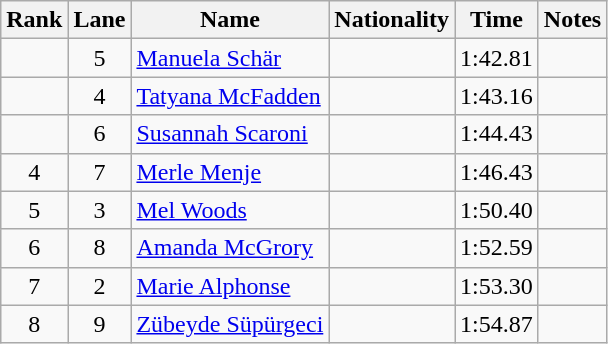<table class="wikitable sortable" style="text-align:center">
<tr>
<th>Rank</th>
<th>Lane</th>
<th>Name</th>
<th>Nationality</th>
<th>Time</th>
<th>Notes</th>
</tr>
<tr>
<td></td>
<td>5</td>
<td align="left"><a href='#'>Manuela Schär</a></td>
<td align="left"></td>
<td>1:42.81</td>
<td></td>
</tr>
<tr>
<td></td>
<td>4</td>
<td align="left"><a href='#'>Tatyana McFadden</a></td>
<td align="left"></td>
<td>1:43.16</td>
<td></td>
</tr>
<tr>
<td></td>
<td>6</td>
<td align="left"><a href='#'>Susannah Scaroni</a></td>
<td align="left"></td>
<td>1:44.43</td>
<td></td>
</tr>
<tr>
<td>4</td>
<td>7</td>
<td align="left"><a href='#'>Merle Menje</a></td>
<td align="left"></td>
<td>1:46.43</td>
<td></td>
</tr>
<tr>
<td>5</td>
<td>3</td>
<td align="left"><a href='#'>Mel Woods</a></td>
<td align="left"></td>
<td>1:50.40</td>
<td></td>
</tr>
<tr>
<td>6</td>
<td>8</td>
<td align="left"><a href='#'>Amanda McGrory</a></td>
<td align="left"></td>
<td>1:52.59</td>
<td></td>
</tr>
<tr>
<td>7</td>
<td>2</td>
<td align="left"><a href='#'>Marie Alphonse</a></td>
<td align="left"></td>
<td>1:53.30</td>
<td></td>
</tr>
<tr>
<td>8</td>
<td>9</td>
<td align="left"><a href='#'>Zübeyde Süpürgeci</a></td>
<td align="left"></td>
<td>1:54.87</td>
<td></td>
</tr>
</table>
